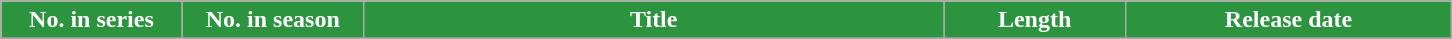<table class="wikitable plainrowheaders mw-collapsible mw-collapsed">
<tr>
<th style="background:#2C933E; color: #FFFFFF; width:10%;">No. in series</th>
<th style="background:#2C933E; color: #FFFFFF; width:10%;">No. in season</th>
<th style="background:#2C933E; color: #FFFFFF; width:32%;">Title</th>
<th style="background:#2C933E; color: #FFFFFF; width:10%;">Length</th>
<th style="background:#2C933E; color: #FFFFFF; width:18%;">Release date</th>
</tr>
<tr>
</tr>
</table>
